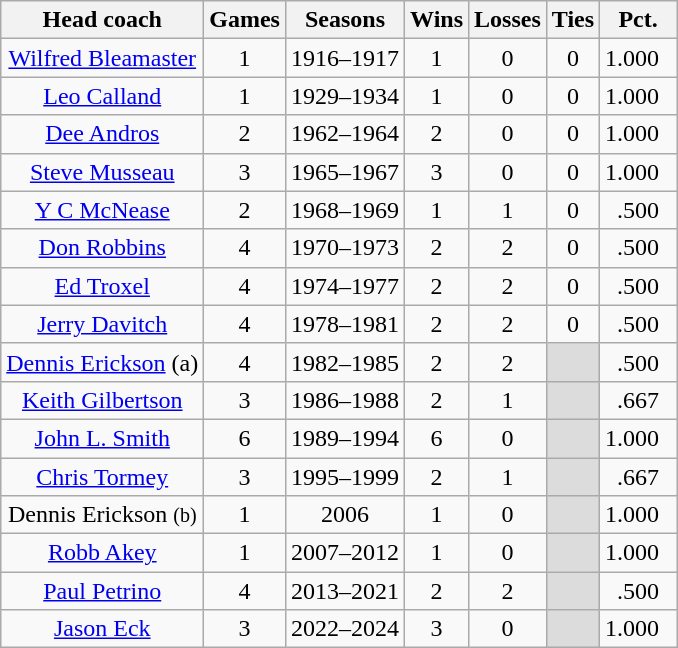<table class="sortable wikitable" style="text-align:center">
<tr>
<th>Head coach</th>
<th>Games</th>
<th>Seasons</th>
<th>Wins</th>
<th>Losses</th>
<th>Ties</th>
<th>Pct.</th>
</tr>
<tr>
<td><a href='#'>Wilfred Bleamaster</a></td>
<td>1</td>
<td>1916–1917</td>
<td>1</td>
<td>0</td>
<td>0</td>
<td>1.000  </td>
</tr>
<tr>
<td><a href='#'>Leo Calland</a></td>
<td>1</td>
<td>1929–1934</td>
<td>1</td>
<td>0</td>
<td>0</td>
<td>1.000  </td>
</tr>
<tr>
<td><a href='#'>Dee Andros</a></td>
<td>2</td>
<td>1962–1964</td>
<td>2</td>
<td>0</td>
<td>0</td>
<td>1.000  </td>
</tr>
<tr>
<td><a href='#'>Steve Musseau</a></td>
<td>3</td>
<td>1965–1967</td>
<td>3</td>
<td>0</td>
<td>0</td>
<td>1.000  </td>
</tr>
<tr>
<td><a href='#'>Y C McNease</a></td>
<td>2</td>
<td>1968–1969</td>
<td>1</td>
<td>1</td>
<td>0</td>
<td>.500</td>
</tr>
<tr>
<td><a href='#'>Don Robbins</a></td>
<td>4</td>
<td>1970–1973</td>
<td>2</td>
<td>2</td>
<td>0</td>
<td>.500</td>
</tr>
<tr>
<td><a href='#'>Ed Troxel</a></td>
<td>4</td>
<td>1974–1977</td>
<td>2</td>
<td>2</td>
<td>0</td>
<td>.500</td>
</tr>
<tr>
<td><a href='#'>Jerry Davitch</a></td>
<td>4</td>
<td>1978–1981</td>
<td>2</td>
<td>2</td>
<td>0</td>
<td>.500</td>
</tr>
<tr>
<td><a href='#'>Dennis Erickson</a> (a)</td>
<td>4</td>
<td>1982–1985</td>
<td>2</td>
<td>2</td>
<td style="background:#DCDCDC;"></td>
<td>.500</td>
</tr>
<tr>
<td><a href='#'>Keith Gilbertson</a></td>
<td>3</td>
<td>1986–1988</td>
<td>2</td>
<td>1</td>
<td style="background:#DCDCDC;"></td>
<td>.667</td>
</tr>
<tr>
<td><a href='#'>John L. Smith</a></td>
<td>6</td>
<td>1989–1994</td>
<td>6</td>
<td>0</td>
<td style="background:#DCDCDC;"></td>
<td>1.000  </td>
</tr>
<tr>
<td><a href='#'>Chris Tormey</a></td>
<td>3</td>
<td>1995–1999</td>
<td>2</td>
<td>1</td>
<td style="background:#DCDCDC;"></td>
<td>.667</td>
</tr>
<tr>
<td>Dennis Erickson <small>(b)</small></td>
<td>1</td>
<td>2006</td>
<td>1</td>
<td>0</td>
<td style="background:#DCDCDC;"></td>
<td>1.000  </td>
</tr>
<tr>
<td><a href='#'>Robb Akey</a></td>
<td>1</td>
<td>2007–2012</td>
<td>1</td>
<td>0</td>
<td style="background:#DCDCDC;"></td>
<td>1.000  </td>
</tr>
<tr>
<td><a href='#'>Paul Petrino</a></td>
<td>4</td>
<td>2013–2021</td>
<td>2</td>
<td>2</td>
<td style="background:#DCDCDC;"></td>
<td>.500</td>
</tr>
<tr>
<td><a href='#'>Jason Eck</a></td>
<td>3</td>
<td>2022–2024</td>
<td>3</td>
<td>0</td>
<td style="background:#DCDCDC;"></td>
<td>1.000  </td>
</tr>
</table>
